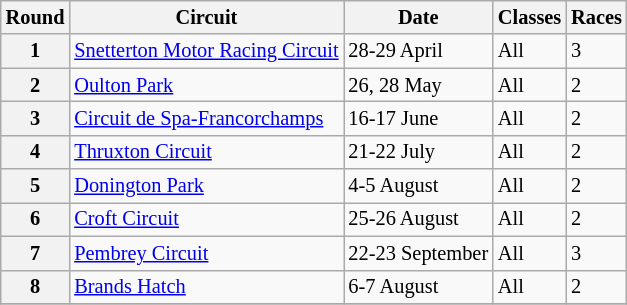<table class="wikitable" style="font-size: 85%;">
<tr>
<th>Round</th>
<th>Circuit</th>
<th>Date</th>
<th>Classes</th>
<th>Races</th>
</tr>
<tr>
<th>1</th>
<td><a href='#'>Snetterton Motor Racing Circuit</a></td>
<td>28-29 April</td>
<td>All</td>
<td>3</td>
</tr>
<tr>
<th>2</th>
<td><a href='#'>Oulton Park</a></td>
<td>26, 28 May</td>
<td>All</td>
<td>2</td>
</tr>
<tr>
<th>3</th>
<td><a href='#'>Circuit de Spa-Francorchamps</a></td>
<td>16-17 June</td>
<td>All</td>
<td>2</td>
</tr>
<tr>
<th>4</th>
<td><a href='#'>Thruxton Circuit</a></td>
<td>21-22 July</td>
<td>All</td>
<td>2</td>
</tr>
<tr>
<th>5</th>
<td><a href='#'>Donington Park</a></td>
<td>4-5 August</td>
<td>All</td>
<td>2</td>
</tr>
<tr>
<th>6</th>
<td><a href='#'>Croft Circuit</a></td>
<td>25-26 August</td>
<td>All</td>
<td>2</td>
</tr>
<tr>
<th>7</th>
<td><a href='#'>Pembrey Circuit</a></td>
<td>22-23 September</td>
<td>All</td>
<td>3</td>
</tr>
<tr>
<th>8</th>
<td><a href='#'>Brands Hatch</a></td>
<td>6-7 August</td>
<td>All</td>
<td>2</td>
</tr>
<tr>
</tr>
</table>
